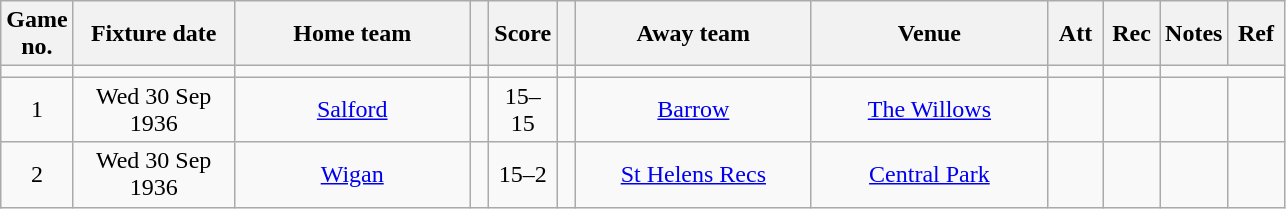<table class="wikitable" style="text-align:center;">
<tr>
<th width=20 abbr="No">Game no.</th>
<th width=100 abbr="Date">Fixture date</th>
<th width=150 abbr="Home team">Home team</th>
<th width=5 abbr="space"></th>
<th width=20 abbr="Score">Score</th>
<th width=5 abbr="space"></th>
<th width=150 abbr="Away team">Away team</th>
<th width=150 abbr="Venue">Venue</th>
<th width=30 abbr="Att">Att</th>
<th width=30 abbr="Rec">Rec</th>
<th width=20 abbr="Notes">Notes</th>
<th width=30 abbr="Ref">Ref</th>
</tr>
<tr>
<td></td>
<td></td>
<td></td>
<td></td>
<td></td>
<td></td>
<td></td>
<td></td>
<td></td>
<td></td>
</tr>
<tr>
<td>1</td>
<td>Wed 30 Sep 1936</td>
<td><a href='#'>Salford</a></td>
<td></td>
<td>15–15</td>
<td></td>
<td><a href='#'>Barrow</a></td>
<td><a href='#'>The Willows</a></td>
<td></td>
<td></td>
<td></td>
<td></td>
</tr>
<tr>
<td>2</td>
<td>Wed 30 Sep 1936</td>
<td><a href='#'>Wigan</a></td>
<td></td>
<td>15–2</td>
<td></td>
<td><a href='#'>St Helens Recs</a></td>
<td><a href='#'>Central Park</a></td>
<td></td>
<td></td>
<td></td>
<td></td>
</tr>
</table>
